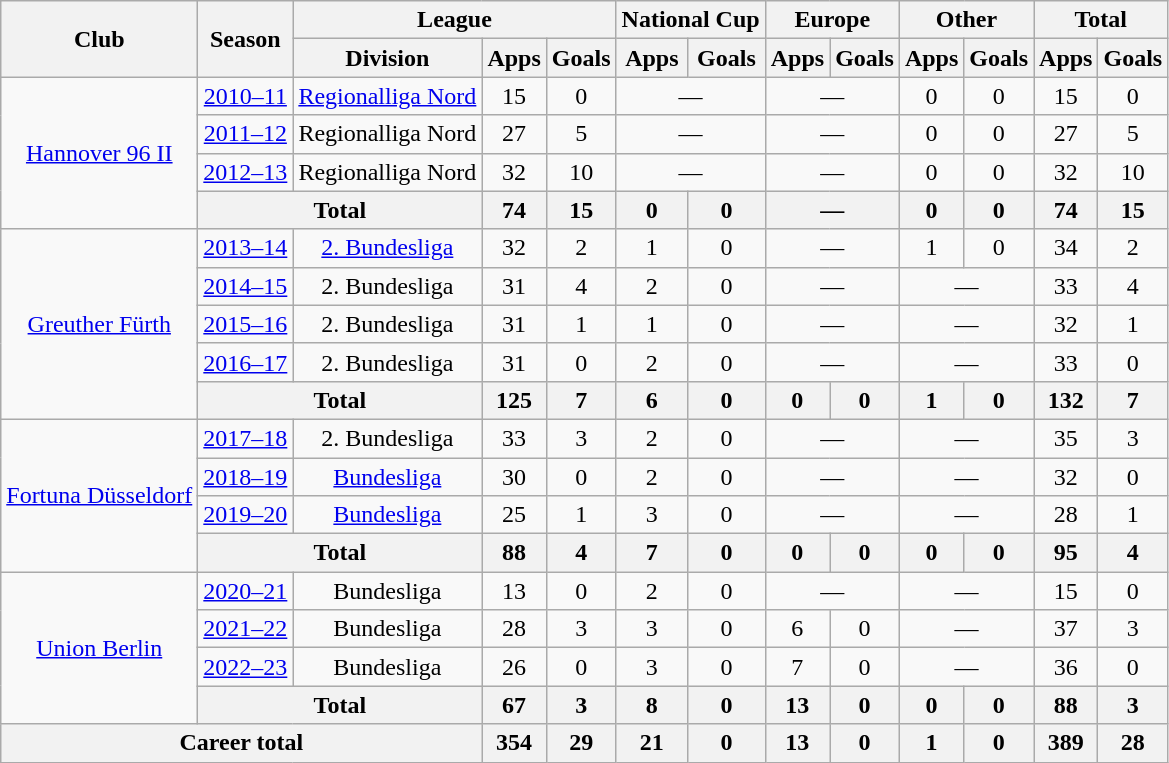<table class="wikitable" Style="text-align: center">
<tr>
<th rowspan="2">Club</th>
<th rowspan="2">Season</th>
<th colspan="3">League</th>
<th colspan="2">National Cup</th>
<th colspan="2">Europe</th>
<th colspan="2">Other</th>
<th colspan="2">Total</th>
</tr>
<tr>
<th>Division</th>
<th>Apps</th>
<th>Goals</th>
<th>Apps</th>
<th>Goals</th>
<th>Apps</th>
<th>Goals</th>
<th>Apps</th>
<th>Goals</th>
<th>Apps</th>
<th>Goals</th>
</tr>
<tr>
<td rowspan="4"><a href='#'>Hannover 96 II</a></td>
<td><a href='#'>2010–11</a></td>
<td><a href='#'>Regionalliga Nord</a></td>
<td>15</td>
<td>0</td>
<td colspan="2">—</td>
<td colspan="2">—</td>
<td>0</td>
<td>0</td>
<td>15</td>
<td>0</td>
</tr>
<tr>
<td><a href='#'>2011–12</a></td>
<td>Regionalliga Nord</td>
<td>27</td>
<td>5</td>
<td colspan="2">—</td>
<td colspan="2">—</td>
<td>0</td>
<td>0</td>
<td>27</td>
<td>5</td>
</tr>
<tr>
<td><a href='#'>2012–13</a></td>
<td>Regionalliga Nord</td>
<td>32</td>
<td>10</td>
<td colspan="2">—</td>
<td colspan="2">—</td>
<td>0</td>
<td>0</td>
<td>32</td>
<td>10</td>
</tr>
<tr>
<th colspan="2">Total</th>
<th>74</th>
<th>15</th>
<th>0</th>
<th>0</th>
<th colspan="2">—</th>
<th>0</th>
<th>0</th>
<th>74</th>
<th>15</th>
</tr>
<tr>
<td rowspan="5"><a href='#'>Greuther Fürth</a></td>
<td><a href='#'>2013–14</a></td>
<td><a href='#'>2. Bundesliga</a></td>
<td>32</td>
<td>2</td>
<td>1</td>
<td>0</td>
<td colspan="2">—</td>
<td>1</td>
<td>0</td>
<td>34</td>
<td>2</td>
</tr>
<tr>
<td><a href='#'>2014–15</a></td>
<td>2. Bundesliga</td>
<td>31</td>
<td>4</td>
<td>2</td>
<td>0</td>
<td colspan="2">—</td>
<td colspan="2">—</td>
<td>33</td>
<td>4</td>
</tr>
<tr>
<td><a href='#'>2015–16</a></td>
<td>2. Bundesliga</td>
<td>31</td>
<td>1</td>
<td>1</td>
<td>0</td>
<td colspan="2">—</td>
<td colspan="2">—</td>
<td>32</td>
<td>1</td>
</tr>
<tr>
<td><a href='#'>2016–17</a></td>
<td>2. Bundesliga</td>
<td>31</td>
<td>0</td>
<td>2</td>
<td>0</td>
<td colspan="2">—</td>
<td colspan="2">—</td>
<td>33</td>
<td>0</td>
</tr>
<tr>
<th colspan="2">Total</th>
<th>125</th>
<th>7</th>
<th>6</th>
<th>0</th>
<th>0</th>
<th>0</th>
<th>1</th>
<th>0</th>
<th>132</th>
<th>7</th>
</tr>
<tr>
<td rowspan="4"><a href='#'>Fortuna Düsseldorf</a></td>
<td><a href='#'>2017–18</a></td>
<td>2. Bundesliga</td>
<td>33</td>
<td>3</td>
<td>2</td>
<td>0</td>
<td colspan="2">—</td>
<td colspan="2">—</td>
<td>35</td>
<td>3</td>
</tr>
<tr>
<td><a href='#'>2018–19</a></td>
<td><a href='#'>Bundesliga</a></td>
<td>30</td>
<td>0</td>
<td>2</td>
<td>0</td>
<td colspan="2">—</td>
<td colspan="2">—</td>
<td>32</td>
<td>0</td>
</tr>
<tr>
<td><a href='#'>2019–20</a></td>
<td><a href='#'>Bundesliga</a></td>
<td>25</td>
<td>1</td>
<td>3</td>
<td>0</td>
<td colspan="2">—</td>
<td colspan="2">—</td>
<td>28</td>
<td>1</td>
</tr>
<tr>
<th colspan="2">Total</th>
<th>88</th>
<th>4</th>
<th>7</th>
<th>0</th>
<th>0</th>
<th>0</th>
<th>0</th>
<th>0</th>
<th>95</th>
<th>4</th>
</tr>
<tr>
<td rowspan="4"><a href='#'>Union Berlin</a></td>
<td><a href='#'>2020–21</a></td>
<td>Bundesliga</td>
<td>13</td>
<td>0</td>
<td>2</td>
<td>0</td>
<td colspan="2">—</td>
<td colspan="2">—</td>
<td>15</td>
<td>0</td>
</tr>
<tr>
<td><a href='#'>2021–22</a></td>
<td>Bundesliga</td>
<td>28</td>
<td>3</td>
<td>3</td>
<td>0</td>
<td>6</td>
<td>0</td>
<td colspan="2">—</td>
<td>37</td>
<td>3</td>
</tr>
<tr>
<td><a href='#'>2022–23</a></td>
<td>Bundesliga</td>
<td>26</td>
<td>0</td>
<td>3</td>
<td>0</td>
<td>7</td>
<td>0</td>
<td colspan="2">—</td>
<td>36</td>
<td>0</td>
</tr>
<tr>
<th colspan="2">Total</th>
<th>67</th>
<th>3</th>
<th>8</th>
<th>0</th>
<th>13</th>
<th>0</th>
<th>0</th>
<th>0</th>
<th>88</th>
<th>3</th>
</tr>
<tr>
<th colspan="3">Career total</th>
<th>354</th>
<th>29</th>
<th>21</th>
<th>0</th>
<th>13</th>
<th>0</th>
<th>1</th>
<th>0</th>
<th>389</th>
<th>28</th>
</tr>
</table>
